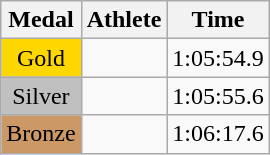<table class="wikitable">
<tr>
<th>Medal</th>
<th>Athlete</th>
<th>Time</th>
</tr>
<tr>
<td style="text-align:center;background-color:gold;">Gold</td>
<td></td>
<td>1:05:54.9</td>
</tr>
<tr>
<td style="text-align:center;background-color:silver;">Silver</td>
<td></td>
<td>1:05:55.6</td>
</tr>
<tr>
<td style="text-align:center;background-color:#CC9966;">Bronze</td>
<td></td>
<td>1:06:17.6</td>
</tr>
</table>
